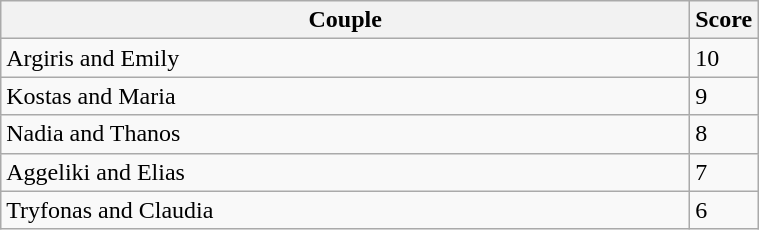<table class="wikitable" style="width:40%;">
<tr>
<th style="width:150%;">Couple</th>
<th style="width:5%;">Score</th>
</tr>
<tr>
<td>Argiris and Emily</td>
<td>10</td>
</tr>
<tr>
<td>Kostas and Maria</td>
<td>9</td>
</tr>
<tr>
<td>Nadia and Thanos</td>
<td>8</td>
</tr>
<tr>
<td>Aggeliki and Elias</td>
<td>7</td>
</tr>
<tr>
<td>Tryfonas and Claudia</td>
<td>6</td>
</tr>
</table>
